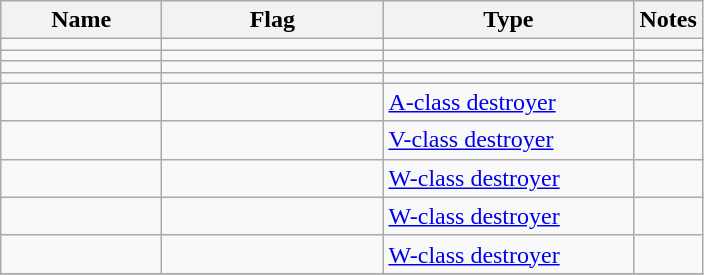<table class="wikitable sortable">
<tr>
<th scope="col" width="100px">Name</th>
<th scope="col" width="140px">Flag</th>
<th scope="col" width="160px">Type</th>
<th>Notes</th>
</tr>
<tr>
<td align="left"></td>
<td align="left"></td>
<td align="left"></td>
<td align="left"></td>
</tr>
<tr>
<td align="left"></td>
<td align="left"></td>
<td align="left"></td>
<td align="left"></td>
</tr>
<tr>
<td align="left"></td>
<td align="left"></td>
<td align="left"></td>
<td align="left"></td>
</tr>
<tr>
<td align="left"></td>
<td align="left"></td>
<td align="left"></td>
<td align="left"></td>
</tr>
<tr>
<td align="left"></td>
<td align="left"></td>
<td align="left"><a href='#'>A-class destroyer</a></td>
<td align="left"></td>
</tr>
<tr>
<td align="left"></td>
<td align="left"></td>
<td align="left"><a href='#'>V-class destroyer</a></td>
<td align="left"></td>
</tr>
<tr>
<td align="left"></td>
<td align="left"></td>
<td align="left"><a href='#'>W-class destroyer</a></td>
<td align="left"></td>
</tr>
<tr>
<td align="left"></td>
<td align="left"></td>
<td align="left"><a href='#'>W-class destroyer</a></td>
<td align="left"></td>
</tr>
<tr>
<td align="left"></td>
<td align="left"></td>
<td align="left"><a href='#'>W-class destroyer</a></td>
<td align="left"></td>
</tr>
<tr>
</tr>
</table>
